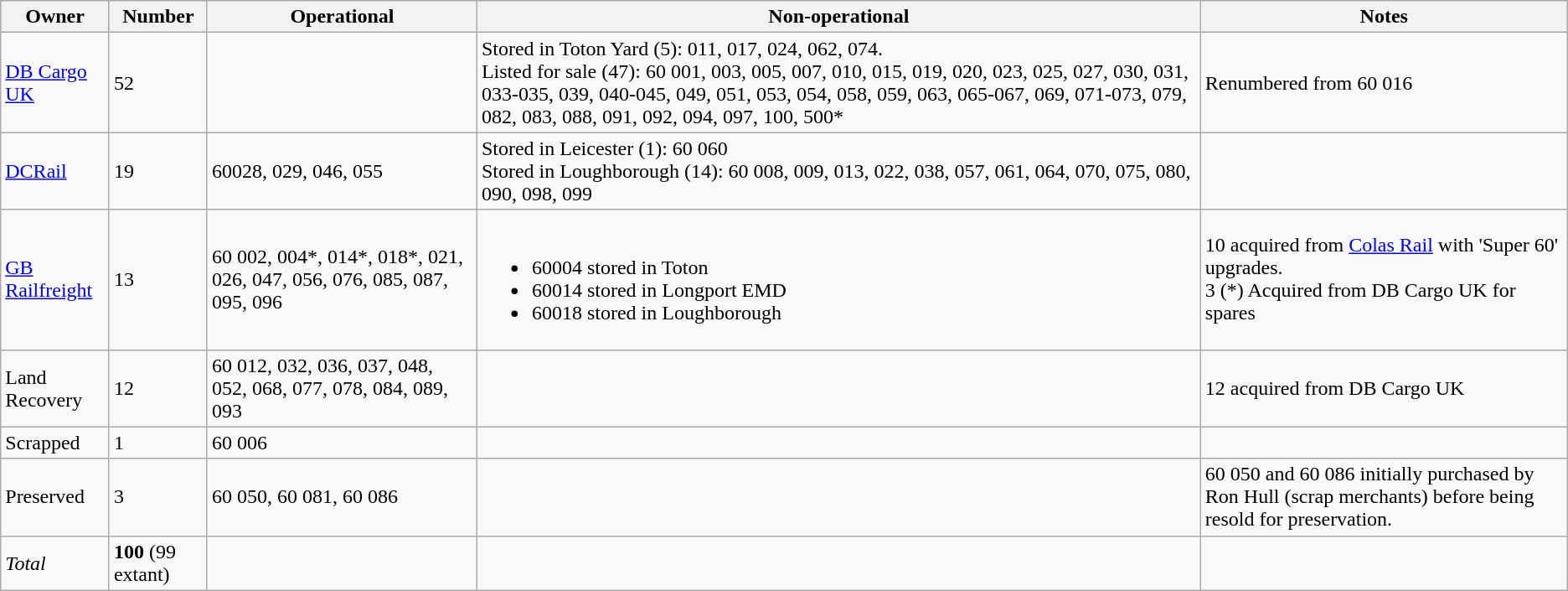<table class="wikitable">
<tr>
<th>Owner</th>
<th>Number</th>
<th>Operational</th>
<th>Non-operational</th>
<th>Notes</th>
</tr>
<tr>
<td><a href='#'>DB Cargo UK</a></td>
<td>52</td>
<td></td>
<td>Stored in Toton Yard (5): 011, 017, 024, 062, 074.<br>Listed for sale (47): 60 001, 003, 005, 007, 010, 015, 019, 020, 023, 025, 027, 030, 031, 033-035, 039, 040-045, 049, 051, 053, 054, 058, 059, 063, 065-067, 069, 071-073, 079, 082, 083, 088, 091, 092, 094, 097, 100, 500*</td>
<td>Renumbered from 60 016</td>
</tr>
<tr>
<td><a href='#'>DCRail</a></td>
<td>19</td>
<td>60028, 029, 046, 055</td>
<td>Stored in Leicester (1): 60 060<br>Stored in Loughborough (14): 60 008, 009, 013, 022, 038, 057, 061, 064, 070, 075, 080, 090, 098, 099</td>
<td></td>
</tr>
<tr>
<td><a href='#'>GB Railfreight</a></td>
<td>13</td>
<td>60 002, 004*, 014*, 018*, 021, 026, 047, 056, 076, 085, 087, 095, 096</td>
<td><br><ul><li>60004 stored in Toton</li><li>60014 stored in Longport EMD</li><li>60018 stored in Loughborough</li></ul></td>
<td>10 acquired from <a href='#'>Colas Rail</a> with 'Super 60' upgrades.<br>3 (*) Acquired from DB Cargo UK for spares</td>
</tr>
<tr>
<td>Land Recovery</td>
<td>12</td>
<td>60 012, 032, 036, 037, 048, 052, 068, 077, 078, 084, 089, 093</td>
<td></td>
<td>12 acquired from DB Cargo UK</td>
</tr>
<tr>
<td>Scrapped</td>
<td>1</td>
<td>60 006</td>
<td></td>
<td></td>
</tr>
<tr>
<td>Preserved</td>
<td>3</td>
<td>60 050, 60 081, 60 086</td>
<td></td>
<td>60 050 and 60 086 initially purchased by Ron Hull (scrap merchants) before being resold for preservation.</td>
</tr>
<tr>
<td><em>Total</em></td>
<td><strong>100</strong> (99 extant)</td>
<td></td>
<td></td>
<td></td>
</tr>
</table>
